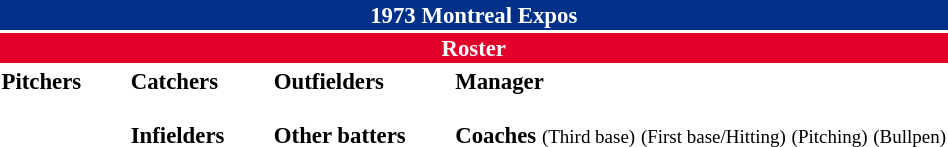<table class="toccolours" style="font-size: 95%;">
<tr>
<th colspan="10" style="background-color: #003087; color: #FFFFFF; text-align: center;">1973 Montreal Expos</th>
</tr>
<tr>
<td colspan="10" style="background-color: #E4002B; color: #FFFFFF; text-align: center;"><strong>Roster</strong></td>
</tr>
<tr>
<td valign="top"><strong>Pitchers</strong><br>













</td>
<td width="25px"></td>
<td valign="top"><strong>Catchers</strong><br>

<br><strong>Infielders</strong>









</td>
<td width="25px"></td>
<td valign="top"><strong>Outfielders</strong><br>









<br><strong>Other batters</strong>

</td>
<td width="25px"></td>
<td valign="top"><strong>Manager</strong><br><br><strong>Coaches</strong>
 <small>(Third base)</small>
 <small>(First base/Hitting)</small>
 <small>(Pitching)</small>
 <small>(Bullpen)</small></td>
</tr>
<tr>
</tr>
</table>
